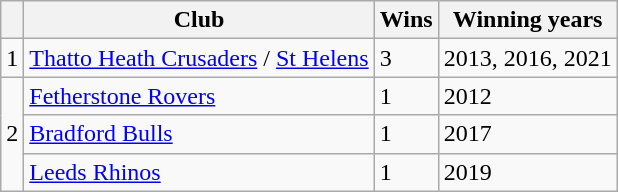<table class="wikitable" style="text-align: left;">
<tr>
<th></th>
<th>Club</th>
<th>Wins</th>
<th>Winning years</th>
</tr>
<tr>
<td>1</td>
<td> <a href='#'>Thatto Heath Crusaders</a> / <a href='#'>St Helens</a></td>
<td>3</td>
<td>2013, 2016, 2021</td>
</tr>
<tr>
<td rowspan="3">2</td>
<td> <a href='#'>Fetherstone Rovers</a></td>
<td>1</td>
<td>2012</td>
</tr>
<tr>
<td> <a href='#'>Bradford Bulls</a></td>
<td>1</td>
<td>2017</td>
</tr>
<tr>
<td> <a href='#'>Leeds Rhinos</a></td>
<td>1</td>
<td>2019</td>
</tr>
</table>
